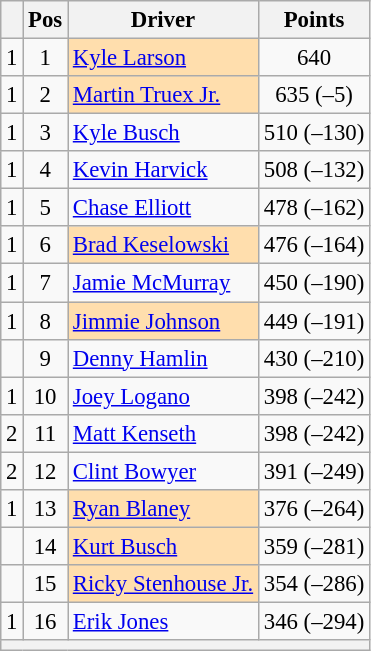<table class="wikitable" style="font-size: 95%">
<tr>
<th></th>
<th>Pos</th>
<th>Driver</th>
<th>Points</th>
</tr>
<tr>
<td align="left"> 1</td>
<td style="text-align:center;">1</td>
<td style="background:#FFDEAD;"><a href='#'>Kyle Larson</a></td>
<td style="text-align:center;">640</td>
</tr>
<tr>
<td align="left"> 1</td>
<td style="text-align:center;">2</td>
<td style="background:#FFDEAD;"><a href='#'>Martin Truex Jr.</a></td>
<td style="text-align:center;">635 (–5)</td>
</tr>
<tr>
<td align="left"> 1</td>
<td style="text-align:center;">3</td>
<td><a href='#'>Kyle Busch</a></td>
<td style="text-align:center;">510 (–130)</td>
</tr>
<tr>
<td align="left"> 1</td>
<td style="text-align:center;">4</td>
<td><a href='#'>Kevin Harvick</a></td>
<td style="text-align:center;">508 (–132)</td>
</tr>
<tr>
<td align="left"> 1</td>
<td style="text-align:center;">5</td>
<td><a href='#'>Chase Elliott</a></td>
<td style="text-align:center;">478 (–162)</td>
</tr>
<tr>
<td align="left"> 1</td>
<td style="text-align:center;">6</td>
<td style="background:#FFDEAD;"><a href='#'>Brad Keselowski</a></td>
<td style="text-align:center;">476 (–164)</td>
</tr>
<tr>
<td align="left"> 1</td>
<td style="text-align:center;">7</td>
<td><a href='#'>Jamie McMurray</a></td>
<td style="text-align:center;">450 (–190)</td>
</tr>
<tr>
<td align="left"> 1</td>
<td style="text-align:center;">8</td>
<td style="background:#FFDEAD;"><a href='#'>Jimmie Johnson</a></td>
<td style="text-align:center;">449 (–191)</td>
</tr>
<tr>
<td align="left"></td>
<td style="text-align:center;">9</td>
<td><a href='#'>Denny Hamlin</a></td>
<td style="text-align:center;">430 (–210)</td>
</tr>
<tr>
<td align="left"> 1</td>
<td style="text-align:center;">10</td>
<td><a href='#'>Joey Logano</a></td>
<td style="text-align:center;">398 (–242)</td>
</tr>
<tr>
<td align="left"> 2</td>
<td style="text-align:center;">11</td>
<td><a href='#'>Matt Kenseth</a></td>
<td style="text-align:center;">398 (–242)</td>
</tr>
<tr>
<td align="left"> 2</td>
<td style="text-align:center;">12</td>
<td><a href='#'>Clint Bowyer</a></td>
<td style="text-align:center;">391 (–249)</td>
</tr>
<tr>
<td align="left"> 1</td>
<td style="text-align:center;">13</td>
<td style="background:#FFDEAD;"><a href='#'>Ryan Blaney</a></td>
<td style="text-align:center;">376 (–264)</td>
</tr>
<tr>
<td align="left"></td>
<td style="text-align:center;">14</td>
<td style="background:#FFDEAD;"><a href='#'>Kurt Busch</a></td>
<td style="text-align:center;">359 (–281)</td>
</tr>
<tr>
<td align="left"></td>
<td style="text-align:center;">15</td>
<td style="background:#FFDEAD;"><a href='#'>Ricky Stenhouse Jr.</a></td>
<td style="text-align:center;">354 (–286)</td>
</tr>
<tr>
<td align="left"> 1</td>
<td style="text-align:center;">16</td>
<td><a href='#'>Erik Jones</a></td>
<td style="text-align:center;">346 (–294)</td>
</tr>
<tr class="sortbottom">
<th colspan="9"></th>
</tr>
</table>
